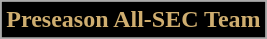<table class="wikitable" style="text-align:center">
<tr>
<td colspan="5" style= "background: #000000; color:#CFAE70"><strong>Preseason All-SEC Team</strong></td>
</tr>
<tr>
</tr>
</table>
